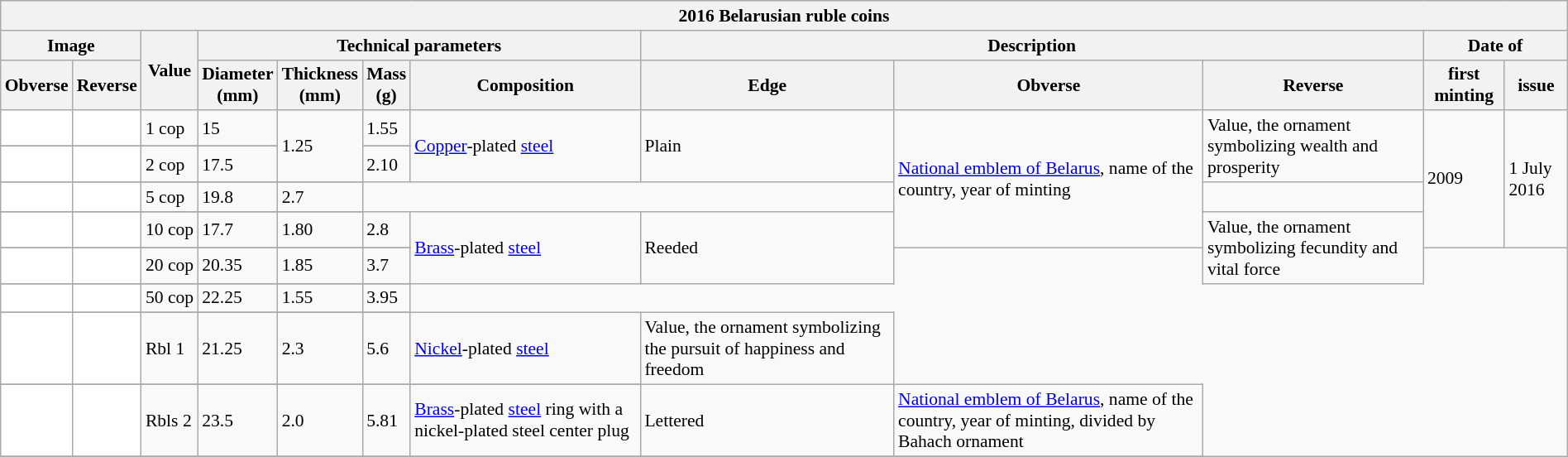<table class="wikitable" style="font-size: 90%; width: 100%">
<tr>
<th colspan="15">2016 Belarusian ruble coins</th>
</tr>
<tr>
<th colspan="2">Image</th>
<th rowspan="2">Value<br></th>
<th colspan="4">Technical parameters</th>
<th colspan="3">Description</th>
<th colspan="3">Date of</th>
</tr>
<tr>
<th>Obverse</th>
<th>Reverse</th>
<th>Diameter<br>(mm)</th>
<th>Thickness<br>(mm)</th>
<th>Mass<br>(g)</th>
<th>Composition</th>
<th>Edge</th>
<th>Obverse</th>
<th>Reverse</th>
<th>first minting</th>
<th>issue</th>
</tr>
<tr>
<td style="background:white;text-align:center"></td>
<td style="background:white;text-align:center"></td>
<td>1 cop</td>
<td>15</td>
<td rowspan="3">1.25</td>
<td>1.55</td>
<td rowspan="3"><a href='#'>Copper</a>-plated <a href='#'>steel</a></td>
<td rowspan="3">Plain</td>
<td rowspan="7"><a href='#'>National emblem of Belarus</a>, name of the country, year of minting</td>
<td rowspan="3">Value, the ornament symbolizing wealth and prosperity</td>
<td rowspan="8">2009</td>
<td rowspan="8">1 July 2016</td>
</tr>
<tr>
</tr>
<tr>
<td style="background:white;text-align:center"></td>
<td style="background:white;text-align:center"></td>
<td>2 cop</td>
<td>17.5</td>
<td>2.10</td>
</tr>
<tr>
</tr>
<tr>
<td style="background:white;text-align:center"></td>
<td style="background:white;text-align:center"></td>
<td>5 cop</td>
<td>19.8</td>
<td>2.7</td>
</tr>
<tr>
</tr>
<tr>
<td style="background:white;text-align:center"></td>
<td style="background:white;text-align:center"></td>
<td>10 cop</td>
<td>17.7</td>
<td>1.80</td>
<td>2.8</td>
<td rowspan="3"><a href='#'>Brass</a>-plated <a href='#'>steel</a></td>
<td rowspan="4">Reeded</td>
<td rowspan="3">Value, the ornament symbolizing fecundity and vital force</td>
</tr>
<tr>
</tr>
<tr>
<td style="background:white;text-align:center"></td>
<td style="background:white;text-align:center"></td>
<td>20 cop</td>
<td>20.35</td>
<td>1.85</td>
<td>3.7</td>
</tr>
<tr>
</tr>
<tr>
<td style="background:white;text-align:center"></td>
<td style="background:white;text-align:center"></td>
<td>50 cop</td>
<td>22.25</td>
<td>1.55</td>
<td>3.95</td>
</tr>
<tr>
</tr>
<tr>
<td style="background:white;text-align:center"></td>
<td style="background:white;text-align:center"></td>
<td>Rbl 1</td>
<td>21.25</td>
<td>2.3</td>
<td>5.6</td>
<td><a href='#'>Nickel</a>-plated <a href='#'>steel</a></td>
<td rowspan="2">Value, the ornament symbolizing the pursuit of happiness and freedom</td>
</tr>
<tr>
</tr>
<tr>
<td style="background:white;text-align:center"></td>
<td style="background:white;text-align:center"></td>
<td>Rbls 2</td>
<td>23.5</td>
<td>2.0</td>
<td>5.81</td>
<td><a href='#'>Brass</a>-plated <a href='#'>steel</a> ring with a nickel-plated steel center plug</td>
<td>Lettered</td>
<td><a href='#'>National emblem of Belarus</a>, name of the country, year of minting, divided by Bahach ornament</td>
</tr>
<tr>
</tr>
</table>
